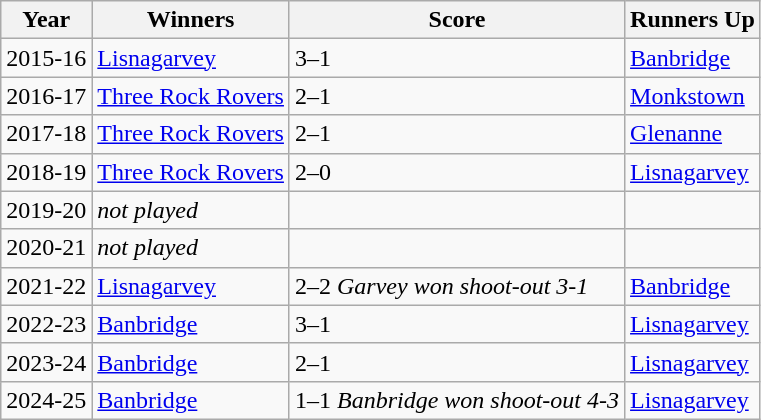<table class="wikitable collapsible">
<tr>
<th>Year</th>
<th>Winners</th>
<th>Score</th>
<th>Runners Up</th>
</tr>
<tr>
<td>2015-16</td>
<td><a href='#'>Lisnagarvey</a></td>
<td>3–1</td>
<td><a href='#'>Banbridge</a></td>
</tr>
<tr>
<td>2016-17</td>
<td><a href='#'>Three Rock Rovers</a></td>
<td>2–1</td>
<td><a href='#'>Monkstown</a></td>
</tr>
<tr>
<td>2017-18</td>
<td><a href='#'>Three Rock Rovers</a></td>
<td>2–1</td>
<td><a href='#'>Glenanne</a></td>
</tr>
<tr>
<td>2018-19</td>
<td><a href='#'>Three Rock Rovers</a></td>
<td>2–0</td>
<td><a href='#'>Lisnagarvey</a></td>
</tr>
<tr>
<td>2019-20</td>
<td><em>not played</em></td>
<td></td>
<td></td>
</tr>
<tr>
<td>2020-21</td>
<td><em>not played</em></td>
<td></td>
<td></td>
</tr>
<tr>
<td>2021-22</td>
<td><a href='#'>Lisnagarvey</a></td>
<td>2–2 <em>Garvey won shoot-out 3-1</em></td>
<td><a href='#'>Banbridge</a></td>
</tr>
<tr>
<td>2022-23</td>
<td><a href='#'>Banbridge</a></td>
<td>3–1</td>
<td><a href='#'>Lisnagarvey</a></td>
</tr>
<tr>
<td>2023-24</td>
<td><a href='#'>Banbridge</a></td>
<td>2–1</td>
<td><a href='#'>Lisnagarvey</a></td>
</tr>
<tr>
<td>2024-25</td>
<td><a href='#'>Banbridge</a></td>
<td>1–1 <em>Banbridge won shoot-out 4-3</em></td>
<td><a href='#'>Lisnagarvey</a></td>
</tr>
</table>
